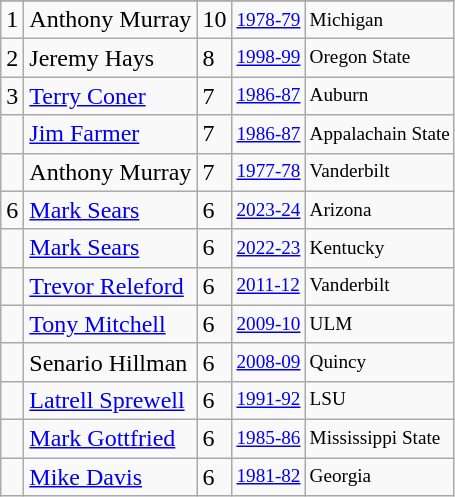<table class="wikitable">
<tr>
</tr>
<tr>
<td>1</td>
<td>Anthony Murray</td>
<td>10</td>
<td style="font-size:80%;"><a href='#'>1978-79</a></td>
<td style="font-size:80%;">Michigan</td>
</tr>
<tr>
<td>2</td>
<td>Jeremy Hays</td>
<td>8</td>
<td style="font-size:80%;"><a href='#'>1998-99</a></td>
<td style="font-size:80%;">Oregon State</td>
</tr>
<tr>
<td>3</td>
<td><a href='#'>Terry Coner</a></td>
<td>7</td>
<td style="font-size:80%;"><a href='#'>1986-87</a></td>
<td style="font-size:80%;">Auburn</td>
</tr>
<tr>
<td></td>
<td><a href='#'>Jim Farmer</a></td>
<td>7</td>
<td style="font-size:80%;"><a href='#'>1986-87</a></td>
<td style="font-size:80%;">Appalachain State</td>
</tr>
<tr>
<td></td>
<td>Anthony Murray</td>
<td>7</td>
<td style="font-size:80%;"><a href='#'>1977-78</a></td>
<td style="font-size:80%;">Vanderbilt</td>
</tr>
<tr>
<td>6</td>
<td><a href='#'>Mark Sears</a></td>
<td>6</td>
<td style="font-size:80%;"><a href='#'>2023-24</a></td>
<td style="font-size:80%;">Arizona</td>
</tr>
<tr>
<td></td>
<td><a href='#'>Mark Sears</a></td>
<td>6</td>
<td style="font-size:80%;"><a href='#'>2022-23</a></td>
<td style="font-size:80%;">Kentucky</td>
</tr>
<tr>
<td></td>
<td><a href='#'>Trevor Releford</a></td>
<td>6</td>
<td style="font-size:80%;"><a href='#'>2011-12</a></td>
<td style="font-size:80%;">Vanderbilt</td>
</tr>
<tr>
<td></td>
<td><a href='#'>Tony Mitchell</a></td>
<td>6</td>
<td style="font-size:80%;"><a href='#'>2009-10</a></td>
<td style="font-size:80%;">ULM</td>
</tr>
<tr>
<td></td>
<td>Senario Hillman</td>
<td>6</td>
<td style="font-size:80%;"><a href='#'>2008-09</a></td>
<td style="font-size:80%;">Quincy</td>
</tr>
<tr>
<td></td>
<td><a href='#'>Latrell Sprewell</a></td>
<td>6</td>
<td style="font-size:80%;"><a href='#'>1991-92</a></td>
<td style="font-size:80%;">LSU</td>
</tr>
<tr>
<td></td>
<td><a href='#'>Mark Gottfried</a></td>
<td>6</td>
<td style="font-size:80%;"><a href='#'>1985-86</a></td>
<td style="font-size:80%;">Mississippi State</td>
</tr>
<tr>
<td></td>
<td><a href='#'>Mike Davis</a></td>
<td>6</td>
<td style="font-size:80%;"><a href='#'>1981-82</a></td>
<td style="font-size:80%;">Georgia</td>
</tr>
</table>
